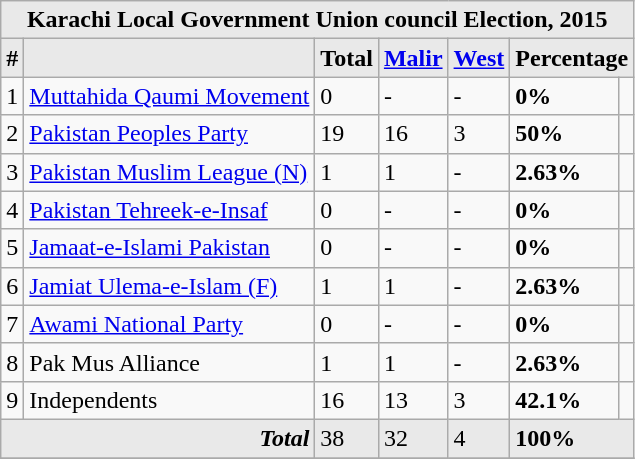<table class="wikitable">
<tr>
<th ! colspan="11" style="background-color:#E9E9E9">Karachi Local Government Union council Election, 2015</th>
</tr>
<tr>
<th style="background-color:#E9E9E9">#</th>
<th style="background-color:#E9E9E9"></th>
<th style="background-color:#E9E9E9"><strong>Total</strong></th>
<th style="background-color:#E9E9E9"><a href='#'><strong>Malir</strong></a></th>
<th style="background-color:#E9E9E9"><a href='#'><strong>West</strong></a></th>
<th style="background-color:#E9E9E9" colspan=2>Percentage</th>
</tr>
<tr>
<td>1</td>
<td> <a href='#'>Muttahida Qaumi Movement</a></td>
<td>0</td>
<td>-</td>
<td>-</td>
<td><strong>0%</strong></td>
<td></td>
</tr>
<tr>
<td>2</td>
<td align=left> <a href='#'>Pakistan Peoples Party</a></td>
<td>19</td>
<td>16</td>
<td>3</td>
<td><strong>50%</strong></td>
<td></td>
</tr>
<tr>
<td>3</td>
<td><a href='#'>Pakistan Muslim League (N)</a></td>
<td>1</td>
<td>1</td>
<td>-</td>
<td><strong>2.63%</strong></td>
<td></td>
</tr>
<tr>
<td>4</td>
<td> <a href='#'>Pakistan Tehreek-e-Insaf</a></td>
<td>0</td>
<td>-</td>
<td>-</td>
<td><strong>0%</strong></td>
<td></td>
</tr>
<tr>
<td>5</td>
<td> <a href='#'>Jamaat-e-Islami Pakistan</a></td>
<td>0</td>
<td>-</td>
<td>-</td>
<td><strong>0%</strong></td>
<td></td>
</tr>
<tr>
<td>6</td>
<td> <a href='#'>Jamiat Ulema-e-Islam (F)</a></td>
<td>1</td>
<td>1</td>
<td>-</td>
<td><strong>2.63%</strong></td>
<td></td>
</tr>
<tr>
<td>7</td>
<td> <a href='#'>Awami National Party</a></td>
<td>0</td>
<td>-</td>
<td>-</td>
<td><strong>0%</strong></td>
<td></td>
</tr>
<tr>
<td>8</td>
<td>Pak Mus Alliance</td>
<td>1</td>
<td>1</td>
<td>-</td>
<td><strong>2.63%</strong></td>
<td></td>
</tr>
<tr>
<td>9</td>
<td>Independents</td>
<td>16</td>
<td>13</td>
<td>3</td>
<td><strong>42.1%</strong></td>
<td></td>
</tr>
<tr style="border: 1px solid black; background: #E9E9E9;">
<td colspan="2" align=right><strong><em>Total</em></strong></td>
<td>38</td>
<td>32</td>
<td>4</td>
<td colspan="2"><strong>100%</strong></td>
</tr>
<tr>
</tr>
</table>
